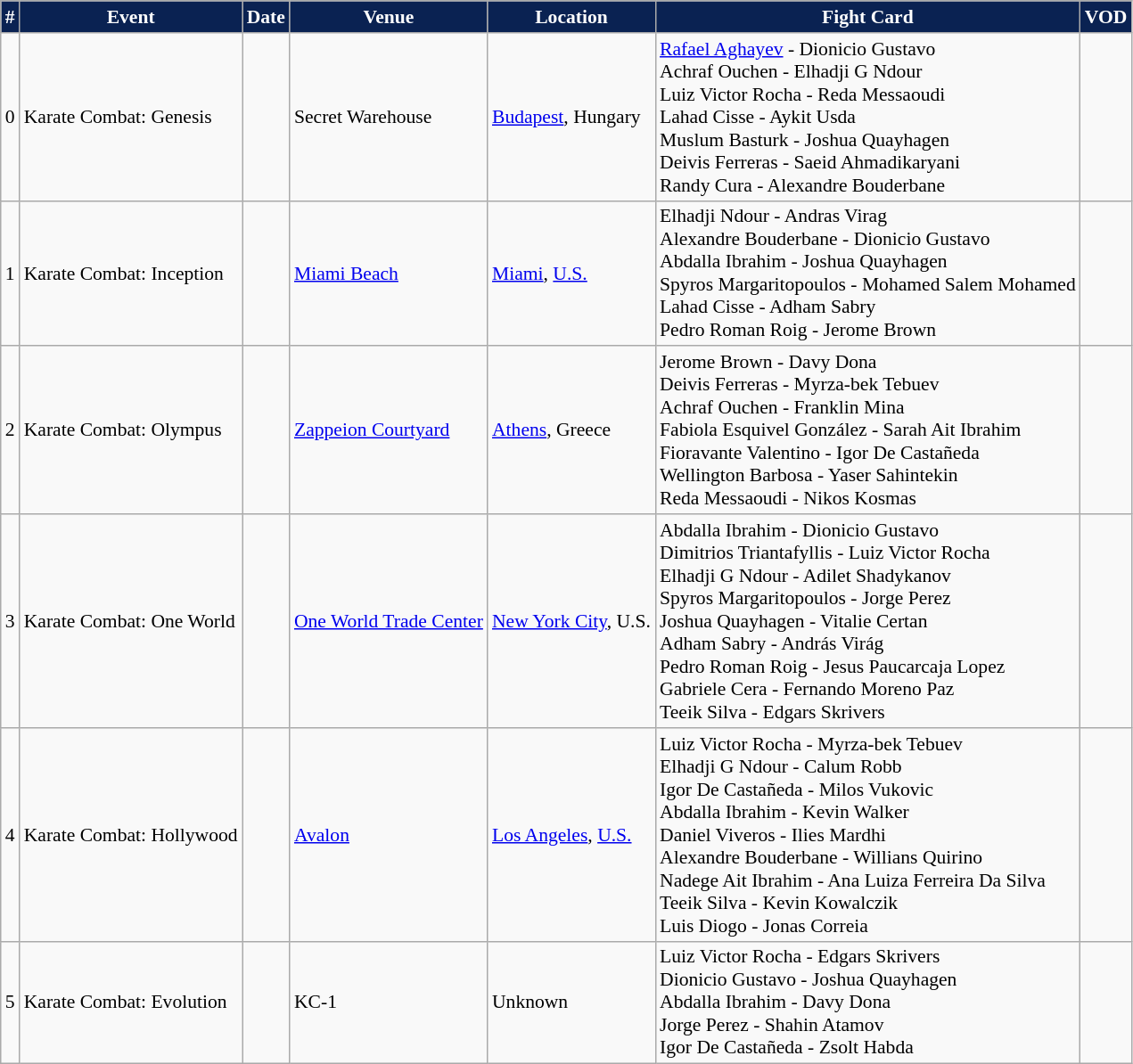<table class="sortable wikitable succession-box" style="font-size:90%;">
<tr>
<th scope="col" style="background:#0A2252; color:white;">#</th>
<th scope="col" style="background:#0A2252; color:white;">Event</th>
<th scope="col" style="background:#0A2252; color:white;">Date</th>
<th scope="col" style="background:#0A2252; color:white;">Venue</th>
<th scope="col" style="background:#0A2252; color:white;">Location</th>
<th scope="col" style="background:#0A2252; color:white;">Fight Card</th>
<th scope="col" style="background:#0A2252; color:white;">VOD</th>
</tr>
<tr>
<td align=center>0</td>
<td>Karate Combat: Genesis</td>
<td></td>
<td>Secret Warehouse</td>
<td><a href='#'>Budapest</a>, Hungary</td>
<td><a href='#'>Rafael Aghayev</a> - Dionicio Gustavo<br> Achraf Ouchen - Elhadji G Ndour<br> Luiz Victor Rocha - Reda Messaoudi<br> Lahad Cisse - Aykit Usda<br> Muslum Basturk - Joshua Quayhagen<br> Deivis Ferreras - Saeid Ahmadikaryani<br> Randy Cura - Alexandre Bouderbane</td>
<td></td>
</tr>
<tr>
<td align=center>1</td>
<td>Karate Combat: Inception</td>
<td></td>
<td><a href='#'>Miami Beach</a></td>
<td><a href='#'>Miami</a>, <a href='#'>U.S.</a></td>
<td>Elhadji Ndour - Andras Virag<br>Alexandre Bouderbane - Dionicio Gustavo<br> Abdalla Ibrahim - Joshua Quayhagen<br> Spyros Margaritopoulos - Mohamed Salem Mohamed<br> Lahad Cisse - Adham Sabry<br> Pedro Roman Roig - Jerome Brown</td>
<td></td>
</tr>
<tr>
<td align=center>2</td>
<td>Karate Combat: Olympus</td>
<td></td>
<td><a href='#'>Zappeion Courtyard</a></td>
<td><a href='#'>Athens</a>, Greece</td>
<td>Jerome Brown - Davy Dona<br>Deivis Ferreras - Myrza-bek Tebuev<br>Achraf Ouchen - Franklin Mina<br>Fabiola Esquivel González - Sarah Ait Ibrahim<br>Fioravante Valentino - Igor De Castañeda<br>Wellington Barbosa - Yaser Sahintekin<br>Reda Messaoudi - Nikos Kosmas</td>
<td></td>
</tr>
<tr>
<td align=center>3</td>
<td>Karate Combat: One World</td>
<td></td>
<td><a href='#'>One World Trade Center</a></td>
<td><a href='#'>New York City</a>, U.S.</td>
<td>Abdalla Ibrahim - Dionicio Gustavo<br> Dimitrios Triantafyllis - Luiz Victor Rocha<br> Elhadji G Ndour - Adilet Shadykanov<br> Spyros Margaritopoulos - Jorge Perez<br> Joshua Quayhagen - Vitalie Certan<br> Adham Sabry - András Virág<br> Pedro Roman Roig - Jesus Paucarcaja Lopez<br> Gabriele Cera - Fernando Moreno Paz<br> Teeik Silva - Edgars Skrivers</td>
<td></td>
</tr>
<tr>
<td align=center>4</td>
<td>Karate Combat: Hollywood</td>
<td></td>
<td><a href='#'>Avalon</a></td>
<td><a href='#'>Los Angeles</a>, <a href='#'>U.S.</a></td>
<td>Luiz Victor Rocha - Myrza-bek Tebuev<br> Elhadji G Ndour - Calum Robb<br> Igor De Castañeda - Milos Vukovic<br> Abdalla Ibrahim - Kevin Walker<br> Daniel Viveros - Ilies Mardhi<br> Alexandre Bouderbane - Willians Quirino<br> Nadege Ait Ibrahim - Ana Luiza Ferreira Da Silva<br> Teeik Silva - Kevin Kowalczik<br> Luis Diogo - Jonas Correia</td>
<td></td>
</tr>
<tr>
<td align=center>5</td>
<td>Karate Combat: Evolution</td>
<td></td>
<td>KC-1</td>
<td>Unknown</td>
<td>Luiz Victor Rocha - Edgars Skrivers<br> Dionicio Gustavo - Joshua Quayhagen<br> Abdalla Ibrahim - Davy Dona<br> Jorge Perez - Shahin Atamov<br> Igor De Castañeda - Zsolt Habda</td>
<td></td>
</tr>
</table>
